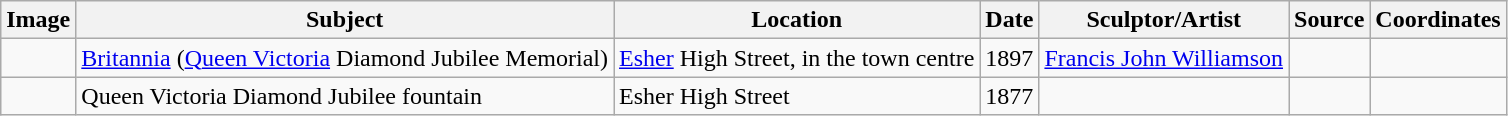<table class="wikitable sortable">
<tr>
<th>Image</th>
<th>Subject</th>
<th>Location</th>
<th>Date</th>
<th>Sculptor/Artist</th>
<th>Source</th>
<th>Coordinates</th>
</tr>
<tr>
<td></td>
<td><a href='#'>Britannia</a> (<a href='#'>Queen Victoria</a> Diamond Jubilee Memorial)</td>
<td><a href='#'>Esher</a> High Street, in the town centre</td>
<td>1897</td>
<td><a href='#'>Francis John Williamson</a></td>
<td></td>
<td></td>
</tr>
<tr>
<td></td>
<td>Queen Victoria Diamond Jubilee fountain</td>
<td>Esher High Street</td>
<td>1877</td>
<td></td>
<td></td>
<td></td>
</tr>
</table>
